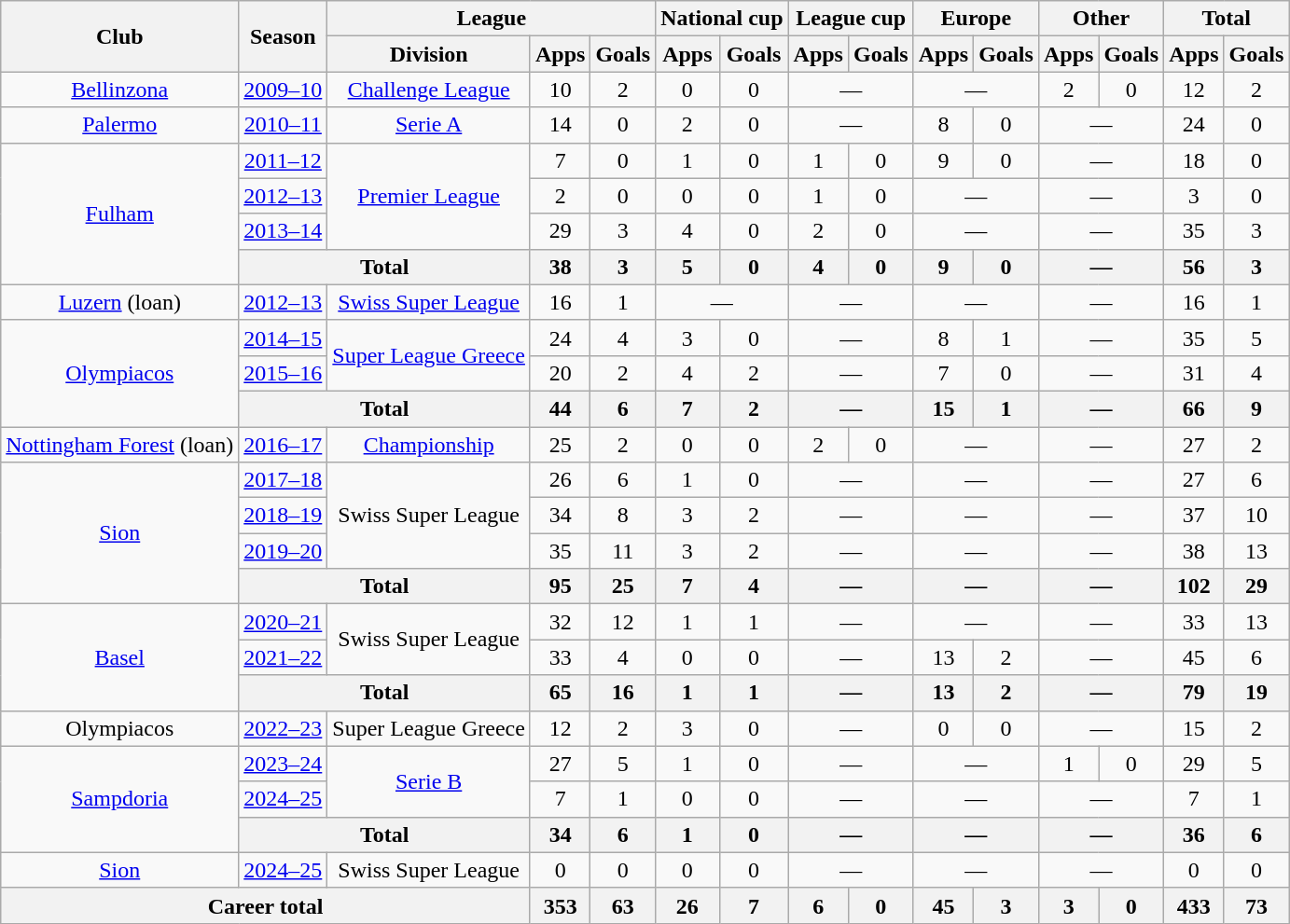<table class="wikitable" style="text-align:center">
<tr>
<th rowspan="2">Club</th>
<th rowspan="2">Season</th>
<th colspan="3">League</th>
<th colspan="2">National cup</th>
<th colspan="2">League cup</th>
<th colspan="2">Europe</th>
<th colspan="2">Other</th>
<th colspan="2">Total</th>
</tr>
<tr>
<th>Division</th>
<th>Apps</th>
<th>Goals</th>
<th>Apps</th>
<th>Goals</th>
<th>Apps</th>
<th>Goals</th>
<th>Apps</th>
<th>Goals</th>
<th>Apps</th>
<th>Goals</th>
<th>Apps</th>
<th>Goals</th>
</tr>
<tr>
<td><a href='#'>Bellinzona</a></td>
<td><a href='#'>2009–10</a></td>
<td><a href='#'>Challenge League</a></td>
<td>10</td>
<td>2</td>
<td>0</td>
<td>0</td>
<td colspan="2">—</td>
<td colspan="2">—</td>
<td>2</td>
<td>0</td>
<td>12</td>
<td>2</td>
</tr>
<tr>
<td><a href='#'>Palermo</a></td>
<td><a href='#'>2010–11</a></td>
<td><a href='#'>Serie A</a></td>
<td>14</td>
<td>0</td>
<td>2</td>
<td>0</td>
<td colspan="2">—</td>
<td>8</td>
<td>0</td>
<td colspan="2">—</td>
<td>24</td>
<td>0</td>
</tr>
<tr>
<td rowspan="4"><a href='#'>Fulham</a></td>
<td><a href='#'>2011–12</a></td>
<td rowspan="3"><a href='#'>Premier League</a></td>
<td>7</td>
<td>0</td>
<td>1</td>
<td>0</td>
<td>1</td>
<td>0</td>
<td>9</td>
<td>0</td>
<td colspan="2">—</td>
<td>18</td>
<td>0</td>
</tr>
<tr>
<td><a href='#'>2012–13</a></td>
<td>2</td>
<td>0</td>
<td>0</td>
<td>0</td>
<td>1</td>
<td>0</td>
<td colspan="2">—</td>
<td colspan="2">—</td>
<td>3</td>
<td>0</td>
</tr>
<tr>
<td><a href='#'>2013–14</a></td>
<td>29</td>
<td>3</td>
<td>4</td>
<td>0</td>
<td>2</td>
<td>0</td>
<td colspan="2">—</td>
<td colspan="2">—</td>
<td>35</td>
<td>3</td>
</tr>
<tr>
<th colspan="2">Total</th>
<th>38</th>
<th>3</th>
<th>5</th>
<th>0</th>
<th>4</th>
<th>0</th>
<th>9</th>
<th>0</th>
<th colspan="2">—</th>
<th>56</th>
<th>3</th>
</tr>
<tr>
<td><a href='#'>Luzern</a> (loan)</td>
<td><a href='#'>2012–13</a></td>
<td><a href='#'>Swiss Super League</a></td>
<td>16</td>
<td>1</td>
<td colspan="2">—</td>
<td colspan="2">—</td>
<td colspan="2">—</td>
<td colspan="2">—</td>
<td>16</td>
<td>1</td>
</tr>
<tr>
<td rowspan="3"><a href='#'>Olympiacos</a></td>
<td><a href='#'>2014–15</a></td>
<td rowspan="2"><a href='#'>Super League Greece</a></td>
<td>24</td>
<td>4</td>
<td>3</td>
<td>0</td>
<td colspan="2">—</td>
<td>8</td>
<td>1</td>
<td colspan="2">—</td>
<td>35</td>
<td>5</td>
</tr>
<tr>
<td><a href='#'>2015–16</a></td>
<td>20</td>
<td>2</td>
<td>4</td>
<td>2</td>
<td colspan="2">—</td>
<td>7</td>
<td>0</td>
<td colspan="2">—</td>
<td>31</td>
<td>4</td>
</tr>
<tr>
<th colspan="2">Total</th>
<th>44</th>
<th>6</th>
<th>7</th>
<th>2</th>
<th colspan="2">—</th>
<th>15</th>
<th>1</th>
<th colspan="2">—</th>
<th>66</th>
<th>9</th>
</tr>
<tr>
<td><a href='#'>Nottingham Forest</a> (loan)</td>
<td><a href='#'>2016–17</a></td>
<td><a href='#'>Championship</a></td>
<td>25</td>
<td>2</td>
<td>0</td>
<td>0</td>
<td>2</td>
<td>0</td>
<td colspan="2">—</td>
<td colspan="2">—</td>
<td>27</td>
<td>2</td>
</tr>
<tr>
<td rowspan="4"><a href='#'>Sion</a></td>
<td><a href='#'>2017–18</a></td>
<td rowspan="3">Swiss Super League</td>
<td>26</td>
<td>6</td>
<td>1</td>
<td>0</td>
<td colspan="2">—</td>
<td colspan="2">—</td>
<td colspan="2">—</td>
<td>27</td>
<td>6</td>
</tr>
<tr>
<td><a href='#'>2018–19</a></td>
<td>34</td>
<td>8</td>
<td>3</td>
<td>2</td>
<td colspan="2">—</td>
<td colspan="2">—</td>
<td colspan="2">—</td>
<td>37</td>
<td>10</td>
</tr>
<tr>
<td><a href='#'>2019–20</a></td>
<td>35</td>
<td>11</td>
<td>3</td>
<td>2</td>
<td colspan="2">—</td>
<td colspan="2">—</td>
<td colspan="2">—</td>
<td>38</td>
<td>13</td>
</tr>
<tr>
<th colspan="2">Total</th>
<th>95</th>
<th>25</th>
<th>7</th>
<th>4</th>
<th colspan="2">—</th>
<th colspan="2">—</th>
<th colspan="2">—</th>
<th>102</th>
<th>29</th>
</tr>
<tr>
<td rowspan="3"><a href='#'>Basel</a></td>
<td><a href='#'>2020–21</a></td>
<td rowspan="2">Swiss Super League</td>
<td>32</td>
<td>12</td>
<td>1</td>
<td>1</td>
<td colspan="2">—</td>
<td colspan="2">—</td>
<td colspan="2">—</td>
<td>33</td>
<td>13</td>
</tr>
<tr>
<td><a href='#'>2021–22</a></td>
<td>33</td>
<td>4</td>
<td>0</td>
<td>0</td>
<td colspan="2">—</td>
<td>13</td>
<td>2</td>
<td colspan="2">—</td>
<td>45</td>
<td>6</td>
</tr>
<tr>
<th colspan="2">Total</th>
<th>65</th>
<th>16</th>
<th>1</th>
<th>1</th>
<th colspan="2">—</th>
<th>13</th>
<th>2</th>
<th colspan="2">—</th>
<th>79</th>
<th>19</th>
</tr>
<tr>
<td rowspan="1">Olympiacos</td>
<td><a href='#'>2022–23</a></td>
<td rowspan="1">Super League Greece</td>
<td>12</td>
<td>2</td>
<td>3</td>
<td>0</td>
<td colspan="2">—</td>
<td>0</td>
<td>0</td>
<td colspan="2">—</td>
<td>15</td>
<td>2</td>
</tr>
<tr>
<td rowspan="3"><a href='#'>Sampdoria</a></td>
<td><a href='#'>2023–24</a></td>
<td rowspan="2"><a href='#'>Serie B</a></td>
<td>27</td>
<td>5</td>
<td>1</td>
<td>0</td>
<td colspan="2">—</td>
<td colspan="2">—</td>
<td>1</td>
<td>0</td>
<td>29</td>
<td>5</td>
</tr>
<tr>
<td><a href='#'>2024–25</a></td>
<td>7</td>
<td>1</td>
<td>0</td>
<td>0</td>
<td colspan="2">—</td>
<td colspan="2">—</td>
<td colspan="2">—</td>
<td>7</td>
<td>1</td>
</tr>
<tr>
<th colspan="2">Total</th>
<th>34</th>
<th>6</th>
<th>1</th>
<th>0</th>
<th colspan="2">—</th>
<th colspan="2">—</th>
<th colspan="2">—</th>
<th>36</th>
<th>6</th>
</tr>
<tr>
<td><a href='#'>Sion</a></td>
<td><a href='#'>2024–25</a></td>
<td>Swiss Super League</td>
<td>0</td>
<td>0</td>
<td>0</td>
<td>0</td>
<td colspan="2">—</td>
<td colspan="2">—</td>
<td colspan="2">—</td>
<td>0</td>
<td>0</td>
</tr>
<tr>
<th colspan="3">Career total</th>
<th>353</th>
<th>63</th>
<th>26</th>
<th>7</th>
<th>6</th>
<th>0</th>
<th>45</th>
<th>3</th>
<th>3</th>
<th>0</th>
<th>433</th>
<th>73</th>
</tr>
</table>
